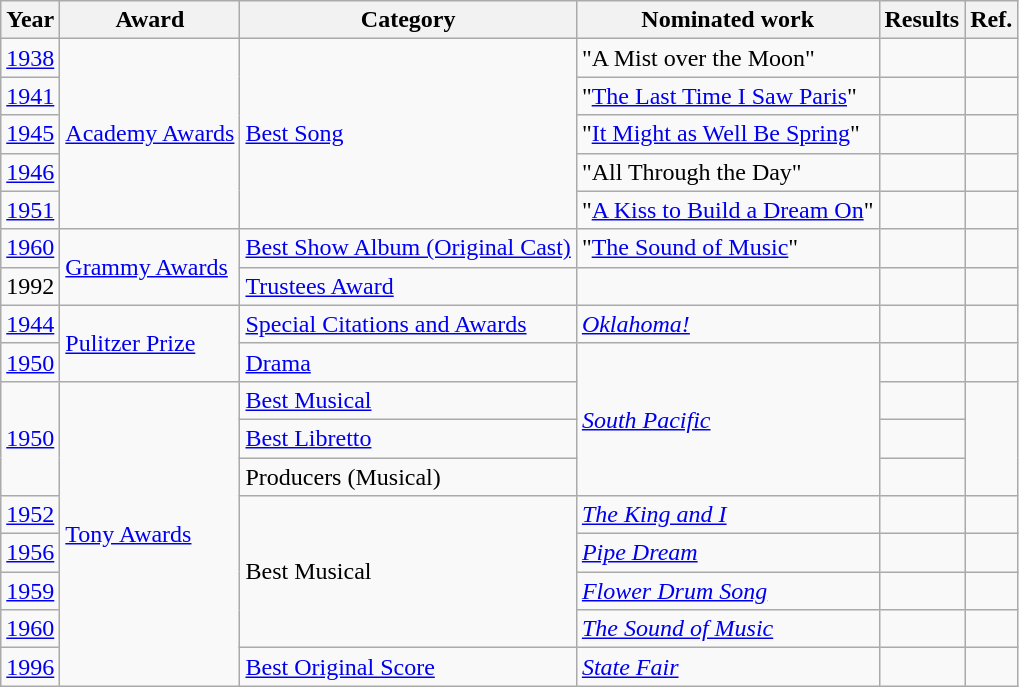<table class="wikitable">
<tr>
<th>Year</th>
<th>Award</th>
<th>Category</th>
<th>Nominated work</th>
<th>Results</th>
<th>Ref.</th>
</tr>
<tr>
<td><a href='#'>1938</a></td>
<td rowspan="5"><a href='#'>Academy Awards</a></td>
<td rowspan="5"><a href='#'>Best Song</a></td>
<td>"A Mist over the Moon" </td>
<td></td>
<td align="center"></td>
</tr>
<tr>
<td><a href='#'>1941</a></td>
<td>"<a href='#'>The Last Time I Saw Paris</a>" </td>
<td></td>
<td align="center"></td>
</tr>
<tr>
<td><a href='#'>1945</a></td>
<td>"<a href='#'>It Might as Well Be Spring</a>" </td>
<td></td>
<td align="center"></td>
</tr>
<tr>
<td><a href='#'>1946</a></td>
<td>"All Through the Day" </td>
<td></td>
<td align="center"></td>
</tr>
<tr>
<td><a href='#'>1951</a></td>
<td>"<a href='#'>A Kiss to Build a Dream On</a>" </td>
<td></td>
<td align="center"></td>
</tr>
<tr>
<td><a href='#'>1960</a></td>
<td rowspan="2"><a href='#'>Grammy Awards</a></td>
<td><a href='#'>Best Show Album (Original Cast)</a></td>
<td>"<a href='#'>The Sound of Music</a>"</td>
<td></td>
<td align="center"></td>
</tr>
<tr>
<td>1992</td>
<td><a href='#'>Trustees Award</a></td>
<td></td>
<td></td>
<td align="center"></td>
</tr>
<tr>
<td><a href='#'>1944</a></td>
<td rowspan="2"><a href='#'>Pulitzer Prize</a></td>
<td><a href='#'>Special Citations and Awards</a></td>
<td><em><a href='#'>Oklahoma!</a></em></td>
<td></td>
<td align="center"></td>
</tr>
<tr>
<td><a href='#'>1950</a></td>
<td><a href='#'>Drama</a></td>
<td rowspan="4"><em><a href='#'>South Pacific</a></em></td>
<td></td>
<td align="center"></td>
</tr>
<tr>
<td rowspan="3"><a href='#'>1950</a></td>
<td rowspan="8"><a href='#'>Tony Awards</a></td>
<td><a href='#'>Best Musical</a></td>
<td></td>
<td align="center" rowspan="3"></td>
</tr>
<tr>
<td><a href='#'>Best Libretto</a></td>
<td></td>
</tr>
<tr>
<td>Producers (Musical)</td>
<td></td>
</tr>
<tr>
<td><a href='#'>1952</a></td>
<td rowspan="4">Best Musical</td>
<td><em><a href='#'>The King and I</a></em></td>
<td></td>
<td align="center"></td>
</tr>
<tr>
<td><a href='#'>1956</a></td>
<td><em><a href='#'>Pipe Dream</a></em></td>
<td></td>
<td align="center"></td>
</tr>
<tr>
<td><a href='#'>1959</a></td>
<td><em><a href='#'>Flower Drum Song</a></em></td>
<td></td>
<td align="center"></td>
</tr>
<tr>
<td><a href='#'>1960</a></td>
<td><em><a href='#'>The Sound of Music</a></em></td>
<td></td>
<td align="center"></td>
</tr>
<tr>
<td><a href='#'>1996</a></td>
<td><a href='#'>Best Original Score</a></td>
<td><em><a href='#'>State Fair</a></em></td>
<td></td>
<td align="center"></td>
</tr>
</table>
